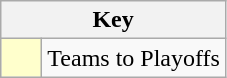<table class="wikitable" style="text-align: center;">
<tr>
<th colspan=2>Key</th>
</tr>
<tr>
<td style="background:#ffffcc; width:20px;"></td>
<td align=left>Teams to Playoffs</td>
</tr>
</table>
